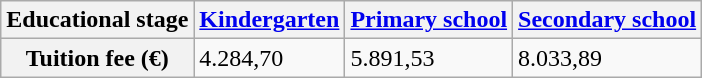<table class="wikitable">
<tr>
<th>Educational stage</th>
<th><a href='#'>Kindergarten</a></th>
<th><a href='#'>Primary school</a></th>
<th><a href='#'>Secondary school</a></th>
</tr>
<tr>
<th>Tuition fee (€)</th>
<td>4.284,70</td>
<td>5.891,53</td>
<td>8.033,89</td>
</tr>
</table>
